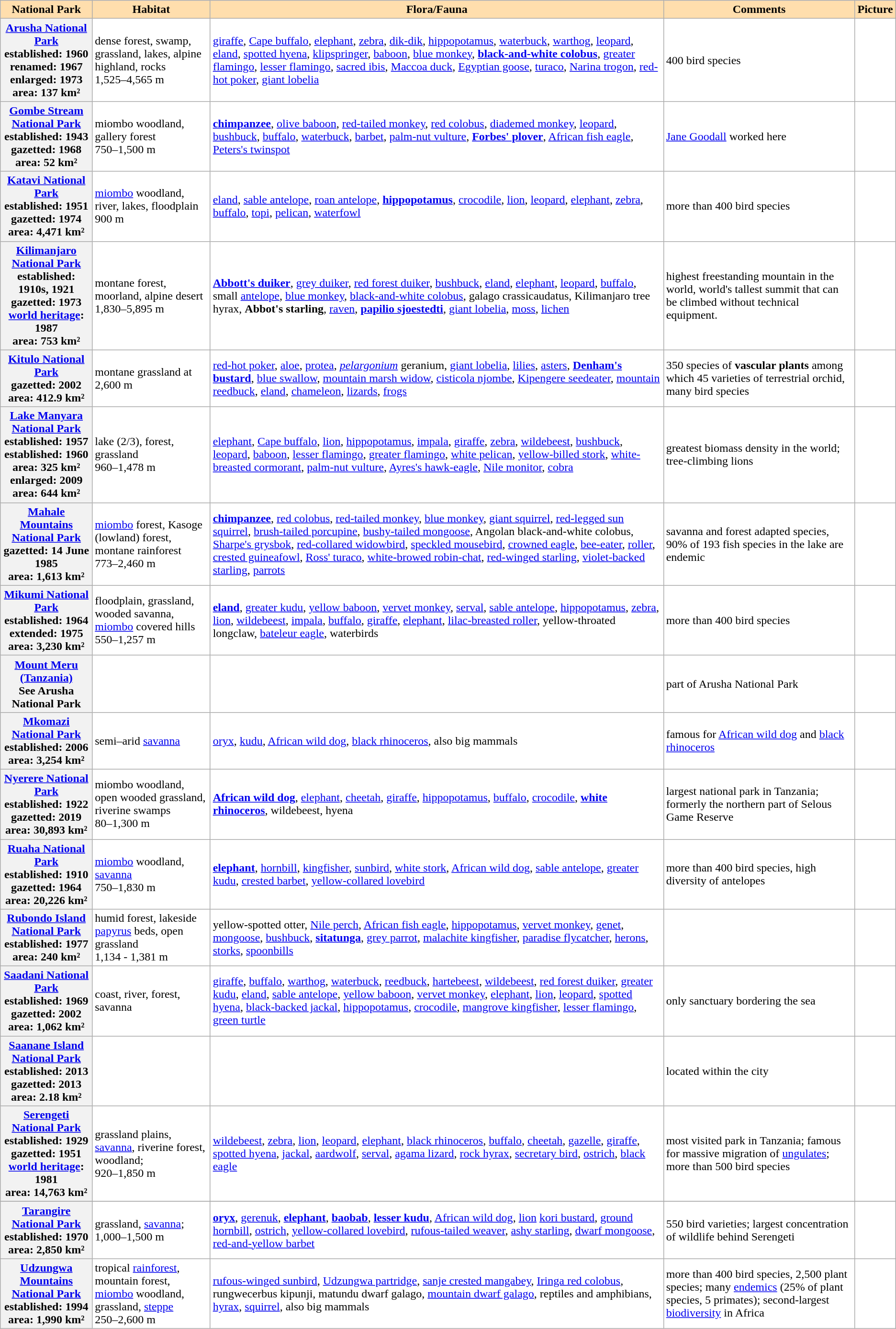<table class="wikitable"  style="background:#ffffff;">
<tr>
<th style="background:#ffdead;">National Park</th>
<th style="background:#ffdead;">Habitat</th>
<th style="background:#ffdead;">Flora/Fauna</th>
<th style="background:#ffdead;">Comments</th>
<th style="background:#ffdead;">Picture</th>
</tr>
<tr>
<th style="text-align: center"><a href='#'>Arusha National Park</a> <br> established: 1960<br> renamed: 1967<br> enlarged: 1973<br> area: 137 km²</th>
<td>dense forest, swamp, grassland, lakes, alpine highland, rocks <br> 1,525–4,565 m</td>
<td><a href='#'>giraffe</a>, <a href='#'>Cape buffalo</a>, <a href='#'>elephant</a>, <a href='#'>zebra</a>, <a href='#'>dik-dik</a>, <a href='#'>hippopotamus</a>, <a href='#'>waterbuck</a>, <a href='#'>warthog</a>, <a href='#'>leopard</a>, <a href='#'>eland</a>, <a href='#'>spotted hyena</a>, <a href='#'>klipspringer</a>, <a href='#'>baboon</a>, <a href='#'>blue monkey</a>, <strong><a href='#'>black-and-white colobus</a></strong>, <a href='#'>greater flamingo</a>, <a href='#'>lesser flamingo</a>, <a href='#'>sacred ibis</a>, <a href='#'>Maccoa duck</a>, <a href='#'>Egyptian goose</a>, <a href='#'>turaco</a>, <a href='#'>Narina trogon</a>, <a href='#'>red-hot poker</a>, <a href='#'>giant lobelia</a></td>
<td>400 bird species</td>
<td></td>
</tr>
<tr>
<th style="text-align: center"><a href='#'>Gombe Stream National Park</a> <br>established: 1943<br>gazetted: 1968<br> area: 52 km²</th>
<td>miombo woodland, gallery forest <br> 750–1,500 m</td>
<td><strong><a href='#'>chimpanzee</a></strong>, <a href='#'>olive baboon</a>, <a href='#'>red-tailed monkey</a>, <a href='#'>red colobus</a>, <a href='#'>diademed monkey</a>, <a href='#'>leopard</a>, <a href='#'>bushbuck</a>, <a href='#'>buffalo</a>, <a href='#'>waterbuck</a>, <a href='#'>barbet</a>, <a href='#'>palm-nut vulture</a>, <strong><a href='#'>Forbes' plover</a></strong>, <a href='#'>African fish eagle</a>, <a href='#'>Peters's twinspot</a></td>
<td><a href='#'>Jane Goodall</a> worked here</td>
<td></td>
</tr>
<tr>
<th style="text-align: center"><a href='#'>Katavi National Park</a> <br> established: 1951<br> gazetted: 1974<br> area: 4,471 km²</th>
<td><a href='#'>miombo</a> woodland, river, lakes, floodplain <br> 900 m</td>
<td><a href='#'>eland</a>, <a href='#'>sable antelope</a>, <a href='#'>roan antelope</a>, <strong><a href='#'>hippopotamus</a></strong>, <a href='#'>crocodile</a>, <a href='#'>lion</a>, <a href='#'>leopard</a>, <a href='#'>elephant</a>, <a href='#'>zebra</a>, <a href='#'>buffalo</a>, <a href='#'>topi</a>, <a href='#'>pelican</a>, <a href='#'>waterfowl</a></td>
<td>more than 400 bird species</td>
<td></td>
</tr>
<tr>
<th style="text-align: center"><a href='#'>Kilimanjaro National Park</a> <br> established: 1910s, 1921 <br> gazetted: 1973 <br> <a href='#'>world heritage</a>: 1987 <br> area: 753 km²</th>
<td>montane forest, moorland, alpine desert <br> 1,830–5,895 m</td>
<td><strong><a href='#'>Abbott's duiker</a></strong>, <a href='#'>grey duiker</a>, <a href='#'>red forest duiker</a>, <a href='#'>bushbuck</a>, <a href='#'>eland</a>, <a href='#'>elephant</a>, <a href='#'>leopard</a>, <a href='#'>buffalo</a>, small <a href='#'>antelope</a>, <a href='#'>blue monkey</a>, <a href='#'>black-and-white colobus</a>, galago crassicaudatus, Kilimanjaro tree hyrax, <strong>Abbot's starling</strong>, <a href='#'>raven</a>, <strong><a href='#'>papilio sjoestedti</a></strong>, <a href='#'>giant lobelia</a>, <a href='#'>moss</a>, <a href='#'>lichen</a></td>
<td>highest freestanding mountain in the world, world's tallest summit that can be climbed without technical equipment.</td>
<td></td>
</tr>
<tr>
<th style="text-align: center"><a href='#'>Kitulo National Park</a> <br>gazetted: 2002<br> area: 412.9 km²</th>
<td>montane grassland at 2,600 m</td>
<td><a href='#'>red-hot poker</a>, <a href='#'>aloe</a>, <a href='#'>protea</a>, <em><a href='#'>pelargonium</a></em> geranium, <a href='#'>giant lobelia</a>, <a href='#'>lilies</a>, <a href='#'>asters</a>, <strong><a href='#'>Denham's bustard</a></strong>, <a href='#'>blue swallow</a>, <a href='#'>mountain marsh widow</a>, <a href='#'>cisticola njombe</a>, <a href='#'>Kipengere seedeater</a>, <a href='#'>mountain reedbuck</a>, <a href='#'>eland</a>, <a href='#'>chameleon</a>, <a href='#'>lizards</a>, <a href='#'>frogs</a></td>
<td>350 species of <strong>vascular plants</strong> among which 45 varieties of terrestrial orchid, many bird species</td>
<td></td>
</tr>
<tr>
<th style="text-align: center"><a href='#'>Lake Manyara National Park</a> <br> established: 1957 <br> established: 1960<br> area: 325 km²<br> enlarged: 2009<br> area: 644 km²</th>
<td>lake (2/3), forest, grassland <br> 960–1,478 m</td>
<td><a href='#'>elephant</a>, <a href='#'>Cape buffalo</a>, <a href='#'>lion</a>, <a href='#'>hippopotamus</a>, <a href='#'>impala</a>, <a href='#'>giraffe</a>, <a href='#'>zebra</a>, <a href='#'>wildebeest</a>, <a href='#'>bushbuck</a>, <a href='#'>leopard</a>, <a href='#'>baboon</a>, <a href='#'>lesser flamingo</a>, <a href='#'>greater flamingo</a>, <a href='#'>white pelican</a>, <a href='#'>yellow-billed stork</a>, <a href='#'>white-breasted cormorant</a>, <a href='#'>palm-nut vulture</a>, <a href='#'>Ayres's hawk-eagle</a>, <a href='#'>Nile monitor</a>, <a href='#'>cobra</a></td>
<td>greatest biomass density in the world; tree-climbing lions</td>
<td></td>
</tr>
<tr>
<th style="text-align: center"><a href='#'>Mahale Mountains National Park</a> <br> gazetted: 14 June 1985 <br> area: 1,613 km²</th>
<td><a href='#'>miombo</a> forest, Kasoge (lowland) forest, montane rainforest <br> 773–2,460 m</td>
<td><strong><a href='#'>chimpanzee</a></strong>, <a href='#'>red colobus</a>, <a href='#'>red-tailed monkey</a>, <a href='#'>blue monkey</a>, <a href='#'>giant squirrel</a>, <a href='#'>red-legged sun squirrel</a>, <a href='#'>brush-tailed porcupine</a>, <a href='#'>bushy-tailed mongoose</a>, Angolan black-and-white colobus, <a href='#'>Sharpe's grysbok</a>, <a href='#'>red-collared widowbird</a>, <a href='#'>speckled mousebird</a>, <a href='#'>crowned eagle</a>, <a href='#'>bee-eater</a>, <a href='#'>roller</a>, <a href='#'>crested guineafowl</a>, <a href='#'>Ross' turaco</a>, <a href='#'>white-browed robin-chat</a>, <a href='#'>red-winged starling</a>, <a href='#'>violet-backed starling</a>, <a href='#'>parrots</a></td>
<td>savanna and forest adapted species, 90% of 193 fish species in the lake are endemic</td>
<td></td>
</tr>
<tr>
<th style="text-align: center"><a href='#'>Mikumi National Park</a> <br> established: 1964 <br> extended: 1975 <br> area: 3,230 km²</th>
<td>floodplain, grassland, wooded savanna, <a href='#'>miombo</a> covered hills <br> 550–1,257 m</td>
<td><strong><a href='#'>eland</a></strong>, <a href='#'>greater kudu</a>, <a href='#'>yellow baboon</a>, <a href='#'>vervet monkey</a>, <a href='#'>serval</a>, <a href='#'>sable antelope</a>, <a href='#'>hippopotamus</a>, <a href='#'>zebra</a>, <a href='#'>lion</a>, <a href='#'>wildebeest</a>, <a href='#'>impala</a>, <a href='#'>buffalo</a>, <a href='#'>giraffe</a>, <a href='#'>elephant</a>, <a href='#'>lilac-breasted roller</a>, yellow-throated longclaw, <a href='#'>bateleur eagle</a>, waterbirds</td>
<td>more than 400 bird species</td>
<td></td>
</tr>
<tr>
<th style="text-align: center"><a href='#'>Mount Meru (Tanzania)</a> <br>See Arusha National Park</th>
<td></td>
<td></td>
<td>part of Arusha National Park</td>
<td></td>
</tr>
<tr>
<th style="text-align: center"><a href='#'>Mkomazi National Park</a> <br> established: 2006 <br> area: 3,254 km²</th>
<td>semi–arid <a href='#'>savanna</a></td>
<td><a href='#'>oryx</a>, <a href='#'>kudu</a>, <a href='#'>African wild dog</a>, <a href='#'>black rhinoceros</a>, also big mammals</td>
<td>famous for <a href='#'>African wild dog</a> and <a href='#'>black rhinoceros</a></td>
<td></td>
</tr>
<tr>
<th style="text-align: center"><a href='#'>Nyerere National Park</a> <br> established: 1922 <br> gazetted: 2019 <br> area: 30,893 km²</th>
<td>miombo woodland, open wooded grassland, riverine swamps <br> 80–1,300 m</td>
<td><strong><a href='#'>African wild dog</a></strong>, <a href='#'>elephant</a>, <a href='#'>cheetah</a>, <a href='#'>giraffe</a>, <a href='#'>hippopotamus</a>, <a href='#'>buffalo</a>, <a href='#'>crocodile</a>, <strong><a href='#'>white rhinoceros</a></strong>, wildebeest, hyena</td>
<td>largest national park in Tanzania; formerly the northern part of Selous Game Reserve</td>
<td></td>
</tr>
<tr>
<th style="text-align: center"><a href='#'>Ruaha National Park</a> <br> established: 1910 <br> gazetted: 1964 <br> area: 20,226 km²</th>
<td><a href='#'>miombo</a> woodland, <a href='#'>savanna</a> <br> 750–1,830 m</td>
<td><strong><a href='#'>elephant</a></strong>, <a href='#'>hornbill</a>, <a href='#'>kingfisher</a>, <a href='#'>sunbird</a>, <a href='#'>white stork</a>, <a href='#'>African wild dog</a>, <a href='#'>sable antelope</a>, <a href='#'>greater kudu</a>, <a href='#'>crested barbet</a>, <a href='#'>yellow-collared lovebird</a></td>
<td>more than 400 bird species, high diversity of antelopes</td>
<td></td>
</tr>
<tr>
<th style="text-align: center"><a href='#'>Rubondo Island National Park</a> <br> established: 1977<br> area: 240 km²</th>
<td>humid forest, lakeside <a href='#'>papyrus</a> beds, open grassland <br> 1,134 - 1,381 m</td>
<td>yellow-spotted otter, <a href='#'>Nile perch</a>, <a href='#'>African fish eagle</a>, <a href='#'>hippopotamus</a>, <a href='#'>vervet monkey</a>, <a href='#'>genet</a>, <a href='#'>mongoose</a>, <a href='#'>bushbuck</a>, <strong><a href='#'>sitatunga</a></strong>, <a href='#'>grey parrot</a>, <a href='#'>malachite kingfisher</a>, <a href='#'>paradise flycatcher</a>, <a href='#'>herons</a>, <a href='#'>storks</a>, <a href='#'>spoonbills</a></td>
<td></td>
<td></td>
</tr>
<tr>
<th style="text-align: center"><a href='#'>Saadani National Park</a> <br> established: 1969 <br> gazetted: 2002 <br> area: 1,062 km²</th>
<td>coast, river, forest, savanna</td>
<td><a href='#'>giraffe</a>, <a href='#'>buffalo</a>, <a href='#'>warthog</a>, <a href='#'>waterbuck</a>, <a href='#'>reedbuck</a>, <a href='#'>hartebeest</a>, <a href='#'>wildebeest</a>, <a href='#'>red forest duiker</a>, <a href='#'>greater kudu</a>, <a href='#'>eland</a>, <a href='#'>sable antelope</a>, <a href='#'>yellow baboon</a>, <a href='#'>vervet monkey</a>, <a href='#'>elephant</a>, <a href='#'>lion</a>, <a href='#'>leopard</a>, <a href='#'>spotted hyena</a>, <a href='#'>black-backed jackal</a>, <a href='#'>hippopotamus</a>, <a href='#'>crocodile</a>, <a href='#'>mangrove kingfisher</a>, <a href='#'>lesser flamingo</a>, <a href='#'>green turtle</a></td>
<td>only sanctuary bordering the sea</td>
<td></td>
</tr>
<tr>
<th style="text-align: center"><strong><a href='#'>Saanane Island National Park</a></strong> <br> established: 2013 <br> gazetted: 2013 <br> area: 2.18 km²</th>
<td></td>
<td></td>
<td>located within the city</td>
<td></td>
</tr>
<tr>
<th style="text-align: center"><a href='#'>Serengeti National Park</a> <br> established: 1929  <br> gazetted: 1951 <br> <a href='#'>world heritage</a>: 1981 <br> area: 14,763 km²</th>
<td>grassland plains, <a href='#'>savanna</a>, riverine forest, woodland; <br> 920–1,850 m</td>
<td><a href='#'>wildebeest</a>, <a href='#'>zebra</a>, <a href='#'>lion</a>, <a href='#'>leopard</a>, <a href='#'>elephant</a>, <a href='#'>black rhinoceros</a>, <a href='#'>buffalo</a>, <a href='#'>cheetah</a>, <a href='#'>gazelle</a>, <a href='#'>giraffe</a>, <a href='#'>spotted hyena</a>, <a href='#'>jackal</a>, <a href='#'>aardwolf</a>, <a href='#'>serval</a>, <a href='#'>agama lizard</a>, <a href='#'>rock hyrax</a>, <a href='#'>secretary bird</a>, <a href='#'>ostrich</a>, <a href='#'>black eagle</a></td>
<td>most visited park in Tanzania; famous for massive migration of <a href='#'>ungulates</a>; more than 500 bird species</td>
<td></td>
</tr>
<tr>
</tr>
<tr>
<th style="text-align: center"><a href='#'>Tarangire National Park</a> <br> established: 1970 <br> area: 2,850 km²</th>
<td>grassland, <a href='#'>savanna</a>; <br> 1,000–1,500 m</td>
<td><strong><a href='#'>oryx</a></strong>, <a href='#'>gerenuk</a>, <strong><a href='#'>elephant</a></strong>, <strong><a href='#'>baobab</a></strong>, <strong><a href='#'>lesser kudu</a></strong>, <a href='#'>African wild dog</a>, <a href='#'>lion</a> <a href='#'>kori bustard</a>, <a href='#'>ground hornbill</a>, <a href='#'>ostrich</a>, <a href='#'>yellow-collared lovebird</a>, <a href='#'>rufous-tailed weaver</a>, <a href='#'>ashy starling</a>, <a href='#'>dwarf mongoose</a>, <a href='#'>red-and-yellow barbet</a></td>
<td>550 bird varieties; largest concentration of wildlife behind Serengeti</td>
<td></td>
</tr>
<tr>
<th style="text-align: center"><a href='#'>Udzungwa Mountains National Park</a> <br> established: 1994 <br> area: 1,990 km²</th>
<td>tropical <a href='#'>rainforest</a>, mountain forest, <a href='#'>miombo</a> woodland, grassland, <a href='#'>steppe</a> <br> 250–2,600 m</td>
<td><a href='#'>rufous-winged sunbird</a>, <a href='#'>Udzungwa partridge</a>, <a href='#'>sanje crested mangabey</a>, <a href='#'>Iringa red colobus</a>, rungwecerbus kipunji, matundu dwarf galago, <a href='#'>mountain dwarf galago</a>, reptiles and amphibians, <a href='#'>hyrax</a>, <a href='#'>squirrel</a>, also big mammals</td>
<td>more than 400 bird species, 2,500 plant species; many <a href='#'>endemics</a> (25% of plant species, 5 primates); second-largest <a href='#'>biodiversity</a> in Africa</td>
<td></td>
</tr>
</table>
